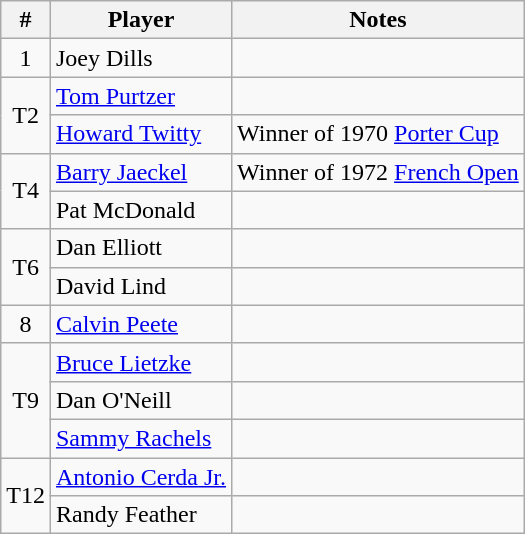<table class="wikitable sortable">
<tr>
<th>#</th>
<th>Player</th>
<th>Notes</th>
</tr>
<tr>
<td align=center>1</td>
<td> Joey Dills</td>
<td></td>
</tr>
<tr>
<td align=center rowspan=2>T2</td>
<td> <a href='#'>Tom Purtzer</a></td>
<td></td>
</tr>
<tr>
<td> <a href='#'>Howard Twitty</a></td>
<td>Winner of 1970 <a href='#'>Porter Cup</a></td>
</tr>
<tr>
<td align=center rowspan=2>T4</td>
<td> <a href='#'>Barry Jaeckel</a></td>
<td>Winner of 1972 <a href='#'>French Open</a></td>
</tr>
<tr>
<td> Pat McDonald</td>
<td></td>
</tr>
<tr>
<td align=center rowspan=2>T6</td>
<td> Dan Elliott</td>
<td></td>
</tr>
<tr>
<td> David Lind</td>
<td></td>
</tr>
<tr>
<td align=center>8</td>
<td> <a href='#'>Calvin Peete</a></td>
<td></td>
</tr>
<tr>
<td align=center rowspan=3>T9</td>
<td> <a href='#'>Bruce Lietzke</a></td>
<td></td>
</tr>
<tr>
<td> Dan O'Neill</td>
<td></td>
</tr>
<tr>
<td> <a href='#'>Sammy Rachels</a></td>
<td></td>
</tr>
<tr>
<td align=center rowspan=2>T12</td>
<td> <a href='#'>Antonio Cerda Jr.</a></td>
<td></td>
</tr>
<tr>
<td> Randy Feather</td>
<td></td>
</tr>
</table>
